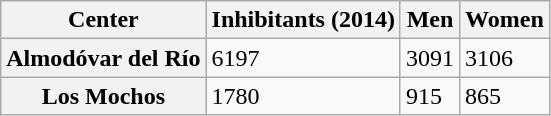<table class="wikitable sortable">
<tr>
<th>Center</th>
<th>Inhibitants (2014)</th>
<th>Men</th>
<th>Women</th>
</tr>
<tr>
<th><strong>Almodóvar del Río</strong></th>
<td>6197</td>
<td>3091</td>
<td>3106</td>
</tr>
<tr>
<th>Los Mochos</th>
<td>1780</td>
<td>915</td>
<td>865</td>
</tr>
</table>
